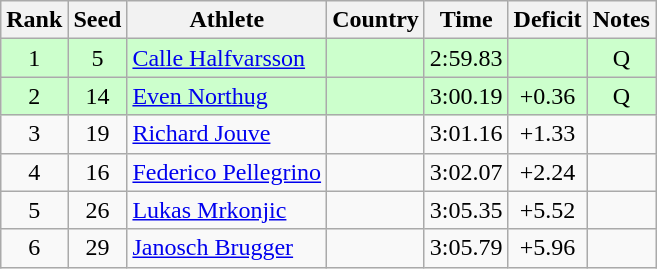<table class="wikitable sortable" style="text-align:center">
<tr>
<th>Rank</th>
<th>Seed</th>
<th>Athlete</th>
<th>Country</th>
<th>Time</th>
<th>Deficit</th>
<th>Notes</th>
</tr>
<tr bgcolor=ccffcc>
<td>1</td>
<td>5</td>
<td align=left><a href='#'>Calle Halfvarsson</a></td>
<td align=left></td>
<td>2:59.83</td>
<td></td>
<td>Q</td>
</tr>
<tr bgcolor=ccffcc>
<td>2</td>
<td>14</td>
<td align=left><a href='#'>Even Northug</a></td>
<td align=left></td>
<td>3:00.19</td>
<td>+0.36</td>
<td>Q</td>
</tr>
<tr>
<td>3</td>
<td>19</td>
<td align=left><a href='#'>Richard Jouve</a></td>
<td align=left></td>
<td>3:01.16</td>
<td>+1.33</td>
<td></td>
</tr>
<tr>
<td>4</td>
<td>16</td>
<td align=left><a href='#'>Federico Pellegrino</a></td>
<td align=left></td>
<td>3:02.07</td>
<td>+2.24</td>
<td></td>
</tr>
<tr>
<td>5</td>
<td>26</td>
<td align=left><a href='#'>Lukas Mrkonjic</a></td>
<td align=left></td>
<td>3:05.35</td>
<td>+5.52</td>
<td></td>
</tr>
<tr>
<td>6</td>
<td>29</td>
<td align=left><a href='#'>Janosch Brugger</a></td>
<td align=left></td>
<td>3:05.79</td>
<td>+5.96</td>
<td></td>
</tr>
</table>
